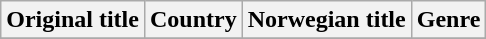<table class="wikitable">
<tr>
<th>Original title</th>
<th>Country</th>
<th>Norwegian title</th>
<th>Genre</th>
</tr>
<tr>
</tr>
</table>
